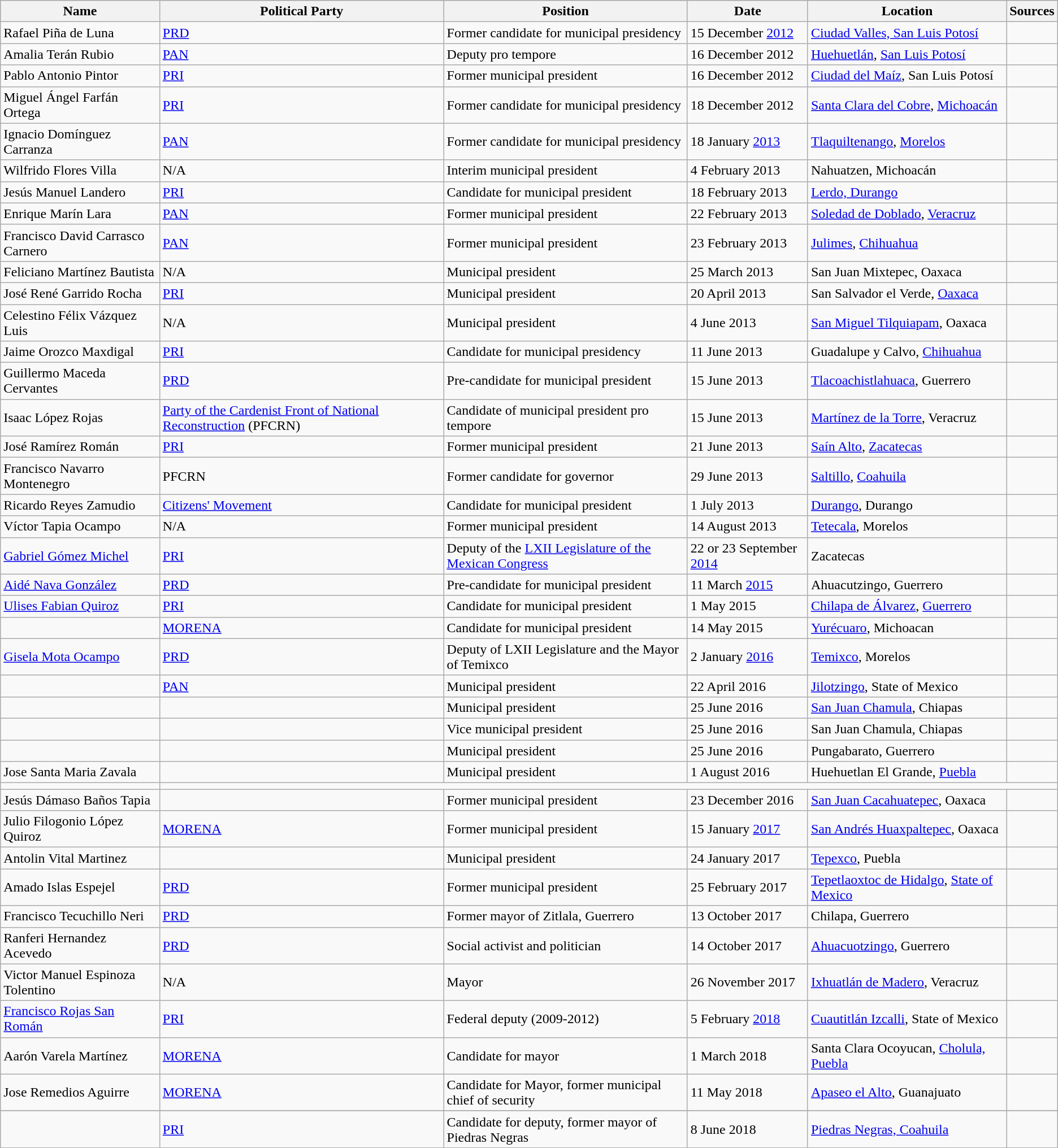<table class="wikitable sortable">
<tr bgcolor="#CCCCCC">
<th>Name</th>
<th>Political Party</th>
<th>Position</th>
<th>Date</th>
<th>Location</th>
<th>Sources</th>
</tr>
<tr>
<td>Rafael Piña de Luna</td>
<td><a href='#'>PRD</a></td>
<td>Former candidate for municipal presidency</td>
<td>15 December <a href='#'>2012</a></td>
<td><a href='#'>Ciudad Valles, San Luis Potosí</a></td>
<td></td>
</tr>
<tr>
<td>Amalia Terán Rubio</td>
<td><a href='#'>PAN</a></td>
<td>Deputy pro tempore</td>
<td>16 December 2012</td>
<td><a href='#'>Huehuetlán</a>, <a href='#'>San Luis Potosí</a></td>
<td></td>
</tr>
<tr>
<td>Pablo Antonio Pintor</td>
<td><a href='#'>PRI</a></td>
<td>Former municipal president</td>
<td>16 December 2012</td>
<td><a href='#'>Ciudad del Maíz</a>, San Luis Potosí</td>
<td></td>
</tr>
<tr>
<td>Miguel Ángel Farfán Ortega</td>
<td><a href='#'>PRI</a></td>
<td>Former candidate for municipal presidency</td>
<td>18 December 2012</td>
<td><a href='#'>Santa Clara del Cobre</a>, <a href='#'>Michoacán</a></td>
<td></td>
</tr>
<tr>
<td>Ignacio Domínguez Carranza</td>
<td><a href='#'>PAN</a></td>
<td>Former candidate for municipal presidency</td>
<td>18 January <a href='#'>2013</a></td>
<td><a href='#'>Tlaquiltenango</a>, <a href='#'>Morelos</a></td>
<td></td>
</tr>
<tr>
<td>Wilfrido Flores Villa</td>
<td>N/A</td>
<td>Interim municipal president</td>
<td>4 February 2013</td>
<td>Nahuatzen, Michoacán</td>
<td></td>
</tr>
<tr>
<td>Jesús Manuel Landero</td>
<td><a href='#'>PRI</a></td>
<td>Candidate for municipal president</td>
<td>18 February 2013</td>
<td><a href='#'>Lerdo, Durango</a></td>
<td></td>
</tr>
<tr>
<td>Enrique Marín Lara</td>
<td><a href='#'>PAN</a></td>
<td>Former municipal president</td>
<td>22 February 2013</td>
<td><a href='#'>Soledad de Doblado</a>, <a href='#'>Veracruz</a></td>
<td></td>
</tr>
<tr>
<td>Francisco David Carrasco Carnero</td>
<td><a href='#'>PAN</a></td>
<td>Former municipal president</td>
<td>23 February 2013</td>
<td><a href='#'>Julimes</a>, <a href='#'>Chihuahua</a></td>
<td></td>
</tr>
<tr>
<td>Feliciano Martínez Bautista</td>
<td>N/A</td>
<td>Municipal president</td>
<td>25 March 2013</td>
<td>San Juan Mixtepec, Oaxaca</td>
<td></td>
</tr>
<tr>
<td>José René Garrido Rocha</td>
<td><a href='#'>PRI</a></td>
<td>Municipal president</td>
<td>20 April 2013</td>
<td>San Salvador el Verde, <a href='#'>Oaxaca</a></td>
<td></td>
</tr>
<tr>
<td>Celestino Félix Vázquez Luis</td>
<td>N/A</td>
<td>Municipal president</td>
<td>4 June 2013</td>
<td><a href='#'>San Miguel Tilquiapam</a>, Oaxaca</td>
<td></td>
</tr>
<tr>
<td>Jaime Orozco Maxdigal</td>
<td><a href='#'>PRI</a></td>
<td>Candidate for municipal presidency</td>
<td>11 June 2013</td>
<td>Guadalupe y Calvo, <a href='#'>Chihuahua</a></td>
<td></td>
</tr>
<tr>
<td>Guillermo Maceda Cervantes</td>
<td><a href='#'>PRD</a></td>
<td>Pre-candidate for municipal president</td>
<td>15 June 2013</td>
<td><a href='#'>Tlacoachistlahuaca</a>, Guerrero</td>
<td></td>
</tr>
<tr>
<td>Isaac López Rojas</td>
<td><a href='#'>Party of the Cardenist Front of National Reconstruction</a> (PFCRN)</td>
<td>Candidate of municipal president pro tempore</td>
<td>15 June 2013</td>
<td><a href='#'>Martínez de la Torre</a>, Veracruz</td>
<td></td>
</tr>
<tr>
<td>José Ramírez Román</td>
<td><a href='#'>PRI</a></td>
<td>Former municipal president</td>
<td>21 June 2013</td>
<td><a href='#'>Saín Alto</a>, <a href='#'>Zacatecas</a></td>
<td></td>
</tr>
<tr>
<td>Francisco Navarro Montenegro</td>
<td>PFCRN</td>
<td>Former candidate for governor</td>
<td>29 June 2013</td>
<td><a href='#'>Saltillo</a>, <a href='#'>Coahuila</a></td>
<td></td>
</tr>
<tr>
<td>Ricardo Reyes Zamudio</td>
<td><a href='#'>Citizens' Movement</a></td>
<td>Candidate for municipal president</td>
<td>1 July 2013</td>
<td><a href='#'>Durango</a>, Durango</td>
<td></td>
</tr>
<tr>
<td>Víctor Tapia Ocampo</td>
<td>N/A</td>
<td>Former municipal president</td>
<td>14 August 2013</td>
<td><a href='#'>Tetecala</a>, Morelos</td>
<td></td>
</tr>
<tr>
<td><a href='#'>Gabriel Gómez Michel</a></td>
<td><a href='#'>PRI</a></td>
<td>Deputy of the <a href='#'>LXII Legislature of the Mexican Congress</a></td>
<td>22 or 23 September <a href='#'>2014</a></td>
<td>Zacatecas</td>
<td></td>
</tr>
<tr>
<td><a href='#'>Aidé Nava González</a></td>
<td><a href='#'>PRD</a></td>
<td>Pre-candidate for municipal president</td>
<td>11 March <a href='#'>2015</a></td>
<td>Ahuacutzingo, Guerrero</td>
<td></td>
</tr>
<tr>
<td><a href='#'>Ulises Fabian Quiroz</a></td>
<td><a href='#'>PRI</a></td>
<td>Candidate for municipal president</td>
<td>1 May 2015</td>
<td><a href='#'>Chilapa de Álvarez</a>, <a href='#'>Guerrero</a></td>
<td></td>
</tr>
<tr>
<td></td>
<td><a href='#'>MORENA</a></td>
<td>Candidate for municipal president</td>
<td>14 May 2015</td>
<td><a href='#'>Yurécuaro</a>, Michoacan</td>
<td></td>
</tr>
<tr>
<td><a href='#'>Gisela Mota Ocampo</a></td>
<td><a href='#'>PRD</a></td>
<td>Deputy of LXII Legislature and the Mayor of Temixco</td>
<td>2 January <a href='#'>2016</a></td>
<td><a href='#'>Temixco</a>, Morelos</td>
<td></td>
</tr>
<tr>
<td></td>
<td><a href='#'>PAN</a></td>
<td>Municipal president</td>
<td>22 April 2016</td>
<td><a href='#'>Jilotzingo</a>, State of Mexico</td>
<td></td>
</tr>
<tr>
<td></td>
<td></td>
<td>Municipal president</td>
<td>25 June 2016</td>
<td><a href='#'>San Juan Chamula</a>, Chiapas</td>
<td></td>
</tr>
<tr>
<td></td>
<td></td>
<td>Vice municipal president</td>
<td>25 June 2016</td>
<td>San Juan Chamula, Chiapas</td>
<td></td>
</tr>
<tr>
<td></td>
<td></td>
<td>Municipal president</td>
<td>25 June 2016</td>
<td>Pungabarato, Guerrero</td>
<td></td>
</tr>
<tr>
<td>Jose Santa Maria Zavala</td>
<td></td>
<td>Municipal president</td>
<td>1 August 2016</td>
<td>Huehuetlan El Grande, <a href='#'>Puebla</a></td>
<td></td>
</tr>
<tr>
<td></td>
</tr>
<tr>
<td>Jesús Dámaso Baños Tapia</td>
<td></td>
<td>Former municipal president</td>
<td>23 December 2016</td>
<td><a href='#'>San Juan Cacahuatepec</a>, Oaxaca</td>
<td></td>
</tr>
<tr>
<td>Julio Filogonio López Quiroz</td>
<td><a href='#'>MORENA</a></td>
<td>Former municipal president</td>
<td>15 January <a href='#'>2017</a></td>
<td><a href='#'>San Andrés Huaxpaltepec</a>, Oaxaca</td>
<td></td>
</tr>
<tr>
<td>Antolin Vital Martinez</td>
<td></td>
<td>Municipal president</td>
<td>24 January 2017</td>
<td><a href='#'>Tepexco</a>, Puebla</td>
<td></td>
</tr>
<tr>
<td>Amado Islas Espejel</td>
<td><a href='#'>PRD</a></td>
<td>Former municipal president</td>
<td>25 February 2017</td>
<td><a href='#'>Tepetlaoxtoc de Hidalgo</a>, <a href='#'>State of Mexico</a></td>
<td></td>
</tr>
<tr>
<td>Francisco Tecuchillo Neri</td>
<td><a href='#'>PRD</a></td>
<td>Former mayor of Zitlala, Guerrero</td>
<td>13 October 2017</td>
<td>Chilapa, Guerrero</td>
<td></td>
</tr>
<tr>
<td>Ranferi Hernandez Acevedo</td>
<td><a href='#'>PRD</a></td>
<td>Social activist and politician</td>
<td>14 October 2017</td>
<td><a href='#'>Ahuacuotzingo</a>, Guerrero</td>
<td></td>
</tr>
<tr>
<td>Victor Manuel Espinoza Tolentino</td>
<td>N/A</td>
<td>Mayor</td>
<td>26 November 2017</td>
<td><a href='#'>Ixhuatlán de Madero</a>, Veracruz</td>
<td></td>
</tr>
<tr>
<td><a href='#'>Francisco Rojas San Román</a></td>
<td><a href='#'>PRI</a></td>
<td>Federal deputy (2009-2012)</td>
<td>5 February <a href='#'>2018</a></td>
<td><a href='#'>Cuautitlán Izcalli</a>, State of Mexico</td>
<td></td>
</tr>
<tr>
<td>Aarón Varela Martínez</td>
<td><a href='#'>MORENA</a></td>
<td>Candidate for mayor</td>
<td>1 March 2018</td>
<td>Santa Clara Ocoyucan, <a href='#'>Cholula, Puebla</a></td>
<td></td>
</tr>
<tr>
<td>Jose Remedios Aguirre</td>
<td><a href='#'>MORENA</a></td>
<td>Candidate for Mayor, former municipal chief of security</td>
<td>11 May 2018</td>
<td><a href='#'>Apaseo el Alto</a>, Guanajuato</td>
<td></td>
</tr>
<tr>
</tr>
<tr>
<td></td>
<td><a href='#'>PRI</a></td>
<td>Candidate for deputy, former  mayor of Piedras Negras</td>
<td>8 June 2018</td>
<td><a href='#'>Piedras Negras, Coahuila</a></td>
<td></td>
</tr>
</table>
